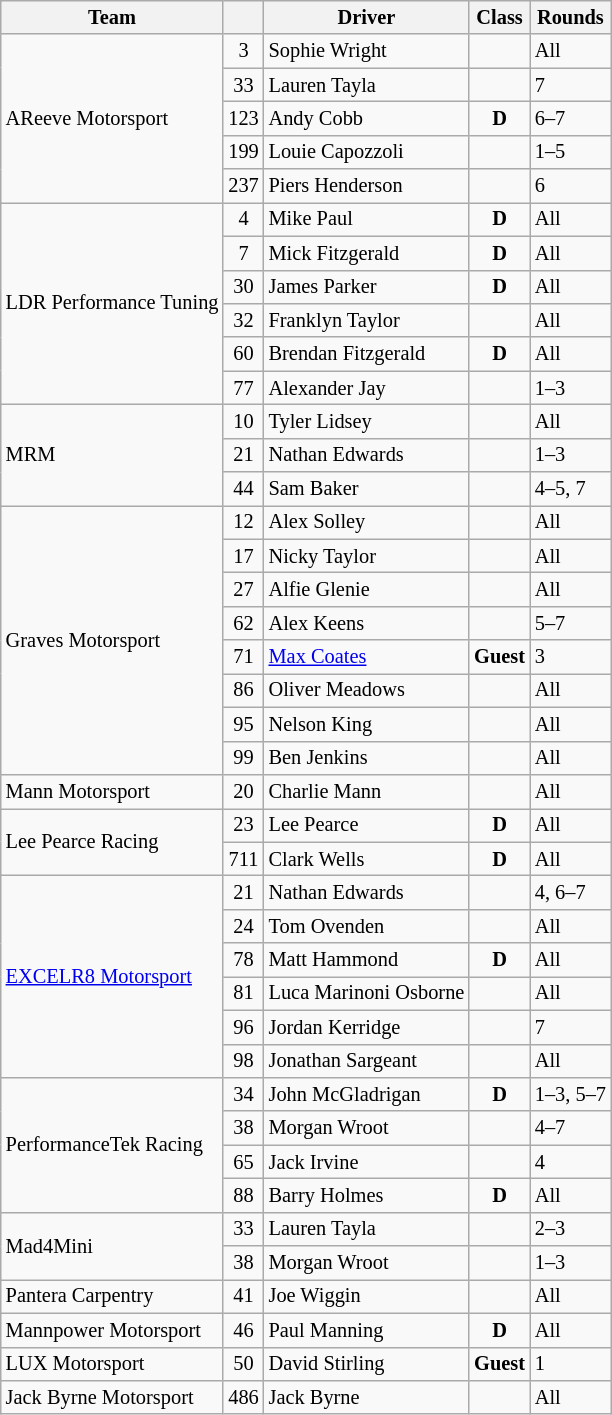<table class="wikitable" style="font-size: 85%;">
<tr>
<th>Team</th>
<th></th>
<th>Driver</th>
<th>Class</th>
<th>Rounds</th>
</tr>
<tr>
<td rowspan=5> AReeve Motorsport</td>
<td align="center">3</td>
<td> Sophie Wright</td>
<td align=center></td>
<td>All</td>
</tr>
<tr>
<td align="center">33</td>
<td> Lauren Tayla</td>
<td align=center></td>
<td>7</td>
</tr>
<tr>
<td align="center">123</td>
<td> Andy Cobb</td>
<td align=center> <strong><span>D</span></strong></td>
<td>6–7</td>
</tr>
<tr>
<td align="center">199</td>
<td> Louie Capozzoli</td>
<td style="text-align:center"></td>
<td>1–5</td>
</tr>
<tr>
<td align="center">237</td>
<td> Piers Henderson</td>
<td style="text-align:center"></td>
<td>6</td>
</tr>
<tr>
<td rowspan=6> LDR Performance Tuning</td>
<td align="center">4</td>
<td> Mike Paul</td>
<td style="text-align:center"><strong><span>D</span></strong></td>
<td>All</td>
</tr>
<tr>
<td align="center">7</td>
<td> Mick Fitzgerald</td>
<td style="text-align:center"><strong><span>D</span></strong> </td>
<td>All</td>
</tr>
<tr>
<td align="center">30</td>
<td> James Parker</td>
<td style="text-align:center"><strong><span>D</span></strong></td>
<td>All</td>
</tr>
<tr>
<td align="center">32</td>
<td> Franklyn Taylor</td>
<td align=center></td>
<td>All</td>
</tr>
<tr>
<td align="center">60</td>
<td> Brendan Fitzgerald</td>
<td style="text-align:center"><strong><span>D</span></strong></td>
<td>All</td>
</tr>
<tr>
<td align="center">77</td>
<td> Alexander Jay</td>
<td></td>
<td>1–3</td>
</tr>
<tr>
<td rowspan=3> MRM</td>
<td align="center">10</td>
<td> Tyler Lidsey</td>
<td style="text-align:center"></td>
<td>All</td>
</tr>
<tr>
<td align="center">21</td>
<td> Nathan Edwards</td>
<td style="text-align:center"></td>
<td>1–3</td>
</tr>
<tr>
<td align="center">44</td>
<td> Sam Baker</td>
<td align=center></td>
<td>4–5, 7</td>
</tr>
<tr>
<td rowspan=8> Graves Motorsport</td>
<td align="center">12</td>
<td> Alex Solley</td>
<td style="text-align:center"></td>
<td>All</td>
</tr>
<tr>
<td align="center">17</td>
<td> Nicky Taylor</td>
<td style="text-align:center"></td>
<td>All</td>
</tr>
<tr>
<td align="center">27</td>
<td> Alfie Glenie</td>
<td></td>
<td>All</td>
</tr>
<tr>
<td align="center">62</td>
<td> Alex Keens</td>
<td align=center></td>
<td>5–7</td>
</tr>
<tr>
<td align="center">71</td>
<td> <a href='#'>Max Coates</a></td>
<td><strong>Guest</strong></td>
<td>3</td>
</tr>
<tr>
<td align="center">86</td>
<td> Oliver Meadows</td>
<td align=center></td>
<td>All</td>
</tr>
<tr>
<td align="center">95</td>
<td> Nelson King</td>
<td style="text-align:center"></td>
<td>All</td>
</tr>
<tr>
<td align="center">99</td>
<td> Ben Jenkins</td>
<td style="text-align:center"></td>
<td>All</td>
</tr>
<tr>
<td> Mann Motorsport</td>
<td align="center">20</td>
<td> Charlie Mann</td>
<td></td>
<td>All</td>
</tr>
<tr>
<td rowspan=2> Lee Pearce Racing</td>
<td align="center">23</td>
<td> Lee Pearce</td>
<td style="text-align:center"><strong><span>D</span></strong></td>
<td>All</td>
</tr>
<tr>
<td align="center">711</td>
<td> Clark Wells</td>
<td style="text-align:center"><strong><span>D</span></strong></td>
<td>All</td>
</tr>
<tr>
<td rowspan=6> <a href='#'>EXCELR8 Motorsport</a></td>
<td align="center">21</td>
<td> Nathan Edwards</td>
<td style="text-align:center"></td>
<td>4, 6–7</td>
</tr>
<tr>
<td align="center">24</td>
<td> Tom Ovenden</td>
<td style="text-align:center"></td>
<td>All</td>
</tr>
<tr>
<td align="center">78</td>
<td> Matt Hammond</td>
<td style="text-align:center"><strong><span>D</span></strong></td>
<td>All</td>
</tr>
<tr>
<td align="center">81</td>
<td nowrap> Luca Marinoni Osborne</td>
<td align=center></td>
<td>All</td>
</tr>
<tr>
<td align="center">96</td>
<td nowrap> Jordan Kerridge</td>
<td align=center></td>
<td>7</td>
</tr>
<tr>
<td align="center">98</td>
<td> Jonathan Sargeant</td>
<td style="text-align:center"></td>
<td>All</td>
</tr>
<tr>
<td rowspan=4> PerformanceTek Racing</td>
<td align="center">34</td>
<td> John McGladrigan</td>
<td style="text-align:center"><strong><span>D</span></strong> </td>
<td>1–3, 5–7</td>
</tr>
<tr>
<td align="center">38</td>
<td> Morgan Wroot</td>
<td></td>
<td>4–7</td>
</tr>
<tr>
<td align="center">65</td>
<td> Jack Irvine</td>
<td align=center></td>
<td>4</td>
</tr>
<tr>
<td align="center">88</td>
<td> Barry Holmes</td>
<td style="text-align:center"><strong><span>D</span></strong> </td>
<td>All</td>
</tr>
<tr>
<td rowspan=2> Mad4Mini</td>
<td align="center">33</td>
<td> Lauren Tayla</td>
<td align=center></td>
<td>2–3</td>
</tr>
<tr>
<td align="center">38</td>
<td> Morgan Wroot</td>
<td></td>
<td>1–3</td>
</tr>
<tr>
<td> Pantera Carpentry</td>
<td align="center">41</td>
<td> Joe Wiggin</td>
<td style="text-align:center"></td>
<td>All</td>
</tr>
<tr>
<td> Mannpower Motorsport</td>
<td align="center">46</td>
<td> Paul Manning</td>
<td style="text-align:center"><strong><span>D</span></strong></td>
<td>All</td>
</tr>
<tr>
<td> LUX Motorsport</td>
<td align="center">50</td>
<td> David Stirling</td>
<td><strong>Guest</strong></td>
<td>1</td>
</tr>
<tr>
<td> Jack Byrne Motorsport</td>
<td align="center">486</td>
<td> Jack Byrne</td>
<td align=center></td>
<td>All</td>
</tr>
</table>
